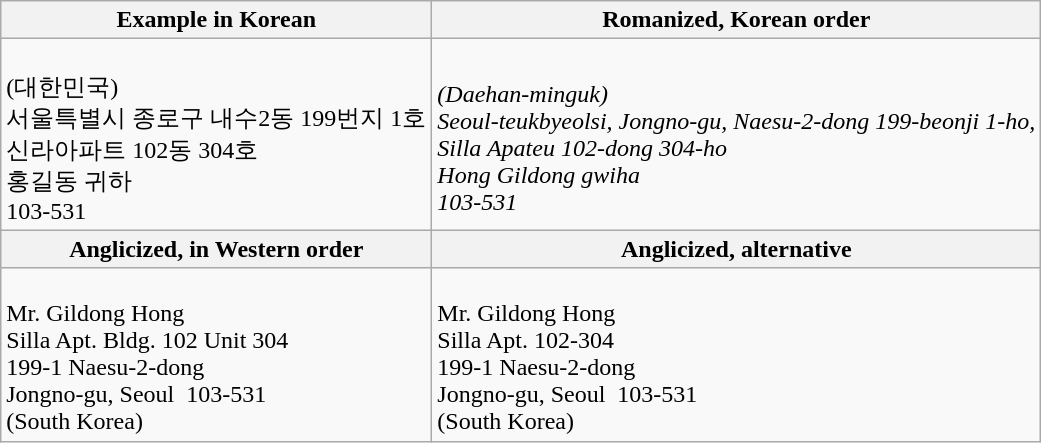<table class="wikitable">
<tr>
<th>Example in Korean</th>
<th>Romanized, Korean order</th>
</tr>
<tr>
<td><br>(대한민국)<br>서울특별시 종로구 내수2동 199번지 1호<br>신라아파트 102동 304호<br>
홍길동 귀하<br>
103-531</td>
<td><br><em>(Daehan-minguk)<br></em>
<em>Seoul-teukbyeolsi, Jongno-gu, Naesu-2-dong 199-beonji 1-ho,<br>Silla Apateu 102-dong 304-ho<br></em>
<em>Hong Gildong gwiha<br></em>
<em>103-531</em></td>
</tr>
<tr>
<th>Anglicized, in Western order</th>
<th>Anglicized, alternative</th>
</tr>
<tr>
<td><br>Mr. Gildong Hong<br>
Silla Apt. Bldg. 102 Unit 304<br>
199-1 Naesu-2-dong<br>
Jongno-gu, Seoul  103-531<br>
(South Korea)</td>
<td><br>Mr. Gildong Hong<br>
Silla Apt. 102-304<br>
199-1 Naesu-2-dong<br>
Jongno-gu, Seoul  103-531<br>
(South Korea)</td>
</tr>
</table>
